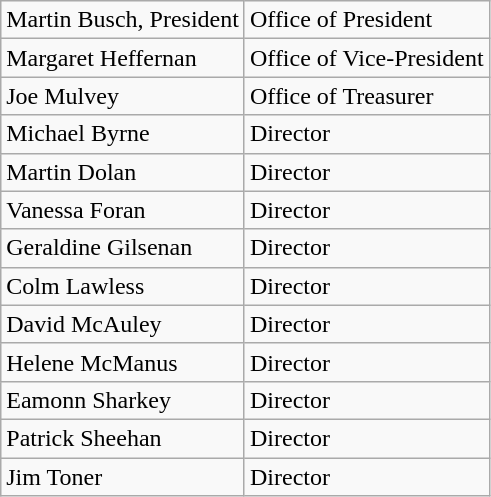<table class="wikitable">
<tr>
<td>Martin Busch, President</td>
<td>Office of President</td>
</tr>
<tr>
<td>Margaret Heffernan</td>
<td>Office of Vice-President</td>
</tr>
<tr>
<td>Joe Mulvey</td>
<td>Office of Treasurer</td>
</tr>
<tr>
<td>Michael Byrne</td>
<td>Director</td>
</tr>
<tr>
<td>Martin Dolan</td>
<td>Director</td>
</tr>
<tr>
<td>Vanessa Foran</td>
<td>Director</td>
</tr>
<tr>
<td>Geraldine Gilsenan</td>
<td>Director</td>
</tr>
<tr>
<td>Colm Lawless</td>
<td>Director</td>
</tr>
<tr>
<td>David McAuley</td>
<td>Director</td>
</tr>
<tr>
<td>Helene McManus</td>
<td>Director</td>
</tr>
<tr>
<td>Eamonn Sharkey</td>
<td>Director</td>
</tr>
<tr>
<td>Patrick Sheehan</td>
<td>Director</td>
</tr>
<tr>
<td>Jim Toner</td>
<td>Director</td>
</tr>
</table>
